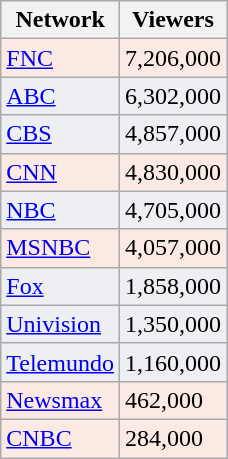<table class="wikitable">
<tr>
<th>Network</th>
<th>Viewers</th>
</tr>
<tr style="background: #fbeae4;">
<td><a href='#'>FNC</a></td>
<td>7,206,000</td>
</tr>
<tr style="background:#edeff3;">
<td><a href='#'>ABC</a></td>
<td>6,302,000</td>
</tr>
<tr style="background:#edeff3;">
<td><a href='#'>CBS</a></td>
<td>4,857,000</td>
</tr>
<tr style="background:#fbeae4">
<td><a href='#'>CNN</a></td>
<td>4,830,000</td>
</tr>
<tr style="background:#edeff3;">
<td><a href='#'>NBC</a></td>
<td>4,705,000</td>
</tr>
<tr style="background:#fbeae4;">
<td><a href='#'>MSNBC</a></td>
<td>4,057,000</td>
</tr>
<tr style="background:#edeff3;">
<td><a href='#'>Fox</a></td>
<td>1,858,000</td>
</tr>
<tr style="background:#edeff3;">
<td><a href='#'>Univision</a></td>
<td>1,350,000</td>
</tr>
<tr style="background:#edeff3;">
<td><a href='#'>Telemundo</a></td>
<td>1,160,000</td>
</tr>
<tr style="background:#fbeae4;">
<td><a href='#'>Newsmax</a></td>
<td>462,000</td>
</tr>
<tr style="background:#fbeae4;">
<td><a href='#'>CNBC</a></td>
<td>284,000</td>
</tr>
</table>
